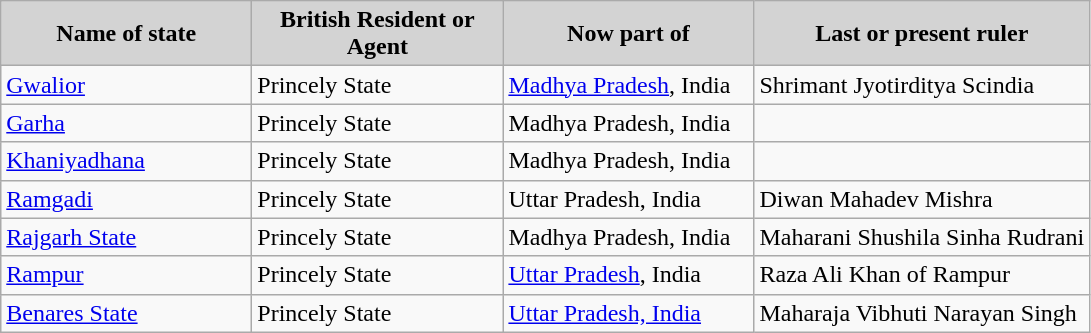<table class="wikitable">
<tr>
<th style="width: 160px; background-color: lightgrey;">Name of state</th>
<th style="width: 160px; background-color: lightgrey;">British Resident or Agent</th>
<th style="width: 160px; background-color: lightgrey;">Now part of</th>
<th style="background-color: lightgrey;">Last or present ruler</th>
</tr>
<tr>
<td> <a href='#'>Gwalior</a></td>
<td>Princely State</td>
<td><a href='#'>Madhya Pradesh</a>, India</td>
<td>Shrimant Jyotirditya Scindia</td>
</tr>
<tr>
<td> <a href='#'>Garha</a></td>
<td>Princely State</td>
<td>Madhya Pradesh, India</td>
<td></td>
</tr>
<tr>
<td> <a href='#'>Khaniyadhana</a></td>
<td>Princely State</td>
<td>Madhya Pradesh, India</td>
<td></td>
</tr>
<tr>
<td> <a href='#'>Ramgadi</a></td>
<td>Princely State</td>
<td>Uttar Pradesh, India</td>
<td>Diwan Mahadev Mishra</td>
</tr>
<tr>
<td> <a href='#'>Rajgarh State</a></td>
<td>Princely State</td>
<td>Madhya Pradesh, India</td>
<td>Maharani Shushila Sinha Rudrani</td>
</tr>
<tr>
<td> <a href='#'>Rampur</a></td>
<td>Princely State</td>
<td><a href='#'>Uttar Pradesh</a>, India</td>
<td>Raza Ali Khan of Rampur</td>
</tr>
<tr>
<td><a href='#'>Benares State</a></td>
<td>Princely State</td>
<td><a href='#'>Uttar Pradesh, India</a></td>
<td>Maharaja Vibhuti Narayan Singh</td>
</tr>
</table>
